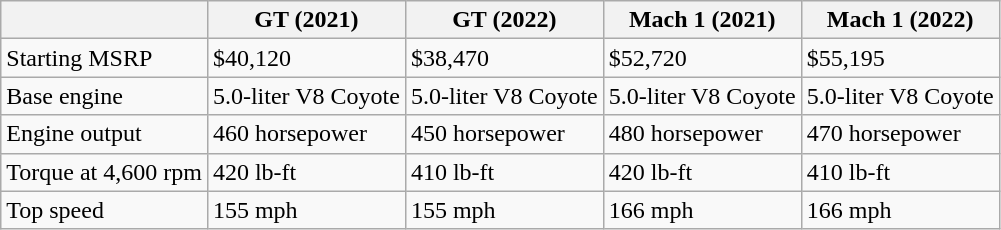<table class="wikitable">
<tr>
<th></th>
<th>GT (2021)</th>
<th>GT (2022)</th>
<th>Mach 1 (2021)</th>
<th>Mach 1 (2022)</th>
</tr>
<tr>
<td>Starting MSRP</td>
<td>$40,120</td>
<td>$38,470</td>
<td>$52,720</td>
<td>$55,195</td>
</tr>
<tr>
<td>Base engine</td>
<td>5.0-liter V8 Coyote</td>
<td>5.0-liter V8 Coyote</td>
<td>5.0-liter V8 Coyote</td>
<td>5.0-liter V8 Coyote</td>
</tr>
<tr>
<td>Engine output</td>
<td>460 horsepower</td>
<td>450 horsepower</td>
<td>480 horsepower</td>
<td>470 horsepower</td>
</tr>
<tr>
<td>Torque at 4,600 rpm</td>
<td>420 lb-ft</td>
<td>410 lb-ft</td>
<td>420 lb-ft</td>
<td>410 lb-ft</td>
</tr>
<tr>
<td>Top speed</td>
<td>155 mph</td>
<td>155 mph</td>
<td>166 mph</td>
<td>166 mph</td>
</tr>
</table>
